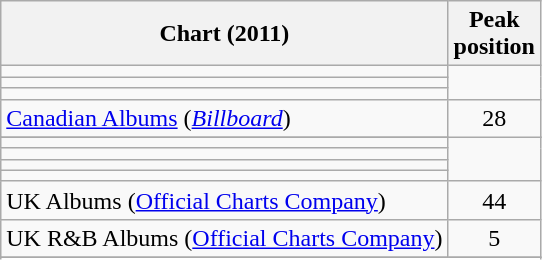<table class="wikitable sortable plainrowheaders">
<tr>
<th scope="col">Chart (2011)</th>
<th scope="col">Peak<br>position</th>
</tr>
<tr>
<td></td>
</tr>
<tr>
<td></td>
</tr>
<tr>
<td></td>
</tr>
<tr>
<td><a href='#'>Canadian Albums</a> (<a href='#'><em>Billboard</em></a>)</td>
<td style="text-align:center;">28</td>
</tr>
<tr>
</tr>
<tr>
</tr>
<tr>
</tr>
<tr>
<td></td>
</tr>
<tr>
<td></td>
</tr>
<tr>
<td></td>
</tr>
<tr>
<td></td>
</tr>
<tr>
<td>UK Albums (<a href='#'>Official Charts Company</a>)</td>
<td style="text-align:center;">44</td>
</tr>
<tr>
<td>UK R&B Albums (<a href='#'>Official Charts Company</a>)</td>
<td style="text-align:center;">5</td>
</tr>
<tr>
</tr>
<tr>
</tr>
<tr>
</tr>
<tr>
</tr>
</table>
